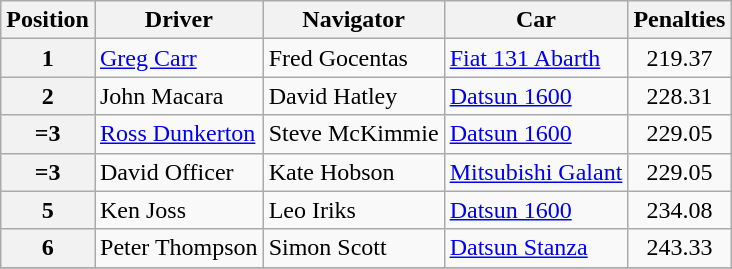<table class="wikitable" border="1">
<tr>
<th>Position</th>
<th>Driver</th>
<th>Navigator</th>
<th>Car</th>
<th>Penalties</th>
</tr>
<tr>
<th>1</th>
<td><a href='#'>Greg Carr</a></td>
<td>Fred Gocentas</td>
<td><a href='#'>Fiat 131 Abarth</a></td>
<td align="center">219.37</td>
</tr>
<tr>
<th>2</th>
<td>John Macara</td>
<td>David Hatley</td>
<td><a href='#'>Datsun 1600</a></td>
<td align="center">228.31</td>
</tr>
<tr>
<th>=3</th>
<td><a href='#'>Ross Dunkerton</a></td>
<td>Steve McKimmie</td>
<td><a href='#'>Datsun 1600</a></td>
<td align="center">229.05</td>
</tr>
<tr>
<th>=3</th>
<td>David Officer</td>
<td>Kate Hobson</td>
<td><a href='#'>Mitsubishi Galant</a></td>
<td align="center">229.05</td>
</tr>
<tr>
<th>5</th>
<td>Ken Joss</td>
<td>Leo Iriks</td>
<td><a href='#'>Datsun 1600</a></td>
<td align="center">234.08</td>
</tr>
<tr>
<th>6</th>
<td>Peter Thompson</td>
<td>Simon Scott</td>
<td><a href='#'>Datsun Stanza</a></td>
<td align="center">243.33</td>
</tr>
<tr>
</tr>
</table>
